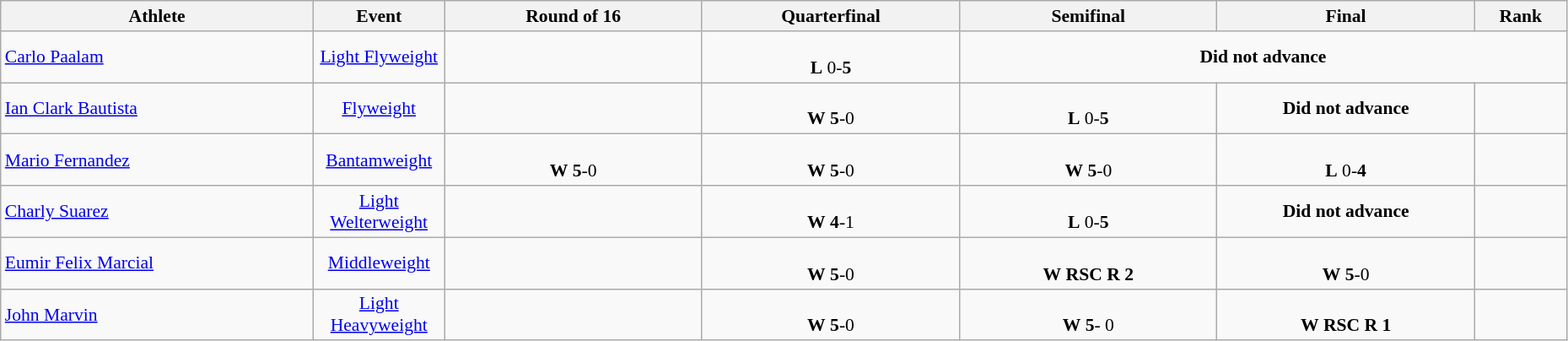<table class="wikitable" width="98%" style="text-align:left; font-size:90%">
<tr>
<th width="17%">Athlete</th>
<th width="6%">Event</th>
<th width="14%">Round of 16</th>
<th width="14%">Quarterfinal</th>
<th width="14%">Semifinal</th>
<th width="14%">Final</th>
<th width="5%">Rank</th>
</tr>
<tr align=center>
<td align=left><a href='#'>Carlo Paalam</a></td>
<td><a href='#'>Light Flyweight</a></td>
<td></td>
<td> <br> <strong>L</strong> 0-<strong>5</strong></td>
<td align=center colspan=3><strong>Did not advance</strong></td>
</tr>
<tr align=center>
<td align=left><a href='#'>Ian Clark Bautista</a></td>
<td><a href='#'>Flyweight</a></td>
<td></td>
<td> <br> <strong>W</strong> <strong>5</strong>-0</td>
<td> <br> <strong>L</strong> 0-<strong>5</strong></td>
<td><strong>Did not advance</strong></td>
<td></td>
</tr>
<tr align=center>
<td align=left><a href='#'>Mario Fernandez</a></td>
<td><a href='#'>Bantamweight</a></td>
<td> <br> <strong>W</strong> <strong>5</strong>-0</td>
<td> <br> <strong>W</strong> <strong>5</strong>-0</td>
<td> <br> <strong>W</strong> <strong>5</strong>-0</td>
<td> <br> <strong>L</strong> 0-<strong>4</strong></td>
<td></td>
</tr>
<tr align=center>
<td align=left><a href='#'>Charly Suarez</a></td>
<td><a href='#'>Light Welterweight</a></td>
<td></td>
<td> <br> <strong>W</strong> <strong>4</strong>-1</td>
<td> <br> <strong>L</strong> 0-<strong>5</strong></td>
<td><strong>Did not advance</strong></td>
<td></td>
</tr>
<tr align=center>
<td align=left><a href='#'>Eumir Felix Marcial</a></td>
<td><a href='#'>Middleweight</a></td>
<td></td>
<td> <br> <strong>W</strong> <strong>5</strong>-0</td>
<td> <br> <strong>W</strong> <strong>RSC R 2</strong></td>
<td> <br> <strong>W</strong> <strong>5</strong>-0</td>
<td></td>
</tr>
<tr align=center>
<td align=left><a href='#'>John Marvin</a></td>
<td><a href='#'>Light Heavyweight</a></td>
<td></td>
<td> <br> <strong>W</strong> <strong>5</strong>-0</td>
<td> <br> <strong>W</strong> <strong>5</strong>- 0</td>
<td> <br> <strong>W</strong> <strong>RSC R 1</strong></td>
<td></td>
</tr>
</table>
